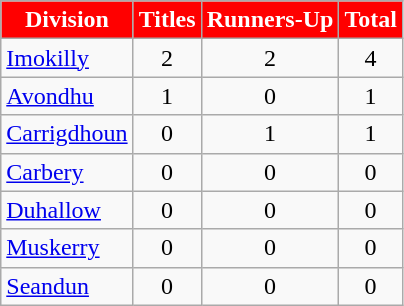<table class="wikitable sortable" style="text-align:center">
<tr>
<th style="background:red;color:white">Division</th>
<th style="background:red;color:white">Titles</th>
<th style="background:red;color:white">Runners-Up</th>
<th style="background:red;color:white">Total</th>
</tr>
<tr>
<td style="text-align:left"> <a href='#'>Imokilly</a></td>
<td>2</td>
<td>2</td>
<td>4</td>
</tr>
<tr>
<td style="text-align:left"> <a href='#'>Avondhu</a></td>
<td>1</td>
<td>0</td>
<td>1</td>
</tr>
<tr>
<td style="text-align:left"> <a href='#'>Carrigdhoun</a></td>
<td>0</td>
<td>1</td>
<td>1</td>
</tr>
<tr>
<td style="text-align:left"> <a href='#'>Carbery</a></td>
<td>0</td>
<td>0</td>
<td>0</td>
</tr>
<tr>
<td style="text-align:left"> <a href='#'>Duhallow</a></td>
<td>0</td>
<td>0</td>
<td>0</td>
</tr>
<tr>
<td style="text-align:left"> <a href='#'>Muskerry</a></td>
<td>0</td>
<td>0</td>
<td>0</td>
</tr>
<tr>
<td style="text-align:left"> <a href='#'>Seandun</a></td>
<td>0</td>
<td>0</td>
<td>0</td>
</tr>
</table>
